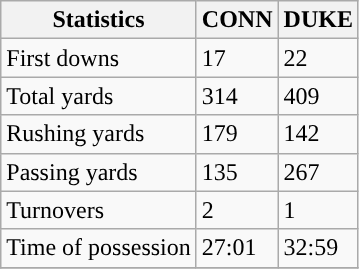<table class="wikitable" style="float: left;">
<tr>
<th>Statistics</th>
<th>CONN</th>
<th>DUKE</th>
</tr>
<tr>
<td>First downs</td>
<td>17</td>
<td>22</td>
</tr>
<tr>
<td>Total yards</td>
<td>314</td>
<td>409</td>
</tr>
<tr>
<td>Rushing yards</td>
<td>179</td>
<td>142</td>
</tr>
<tr>
<td>Passing yards</td>
<td>135</td>
<td>267</td>
</tr>
<tr>
<td>Turnovers</td>
<td>2</td>
<td>1</td>
</tr>
<tr>
<td>Time of possession</td>
<td>27:01</td>
<td>32:59</td>
</tr>
<tr>
</tr>
</table>
